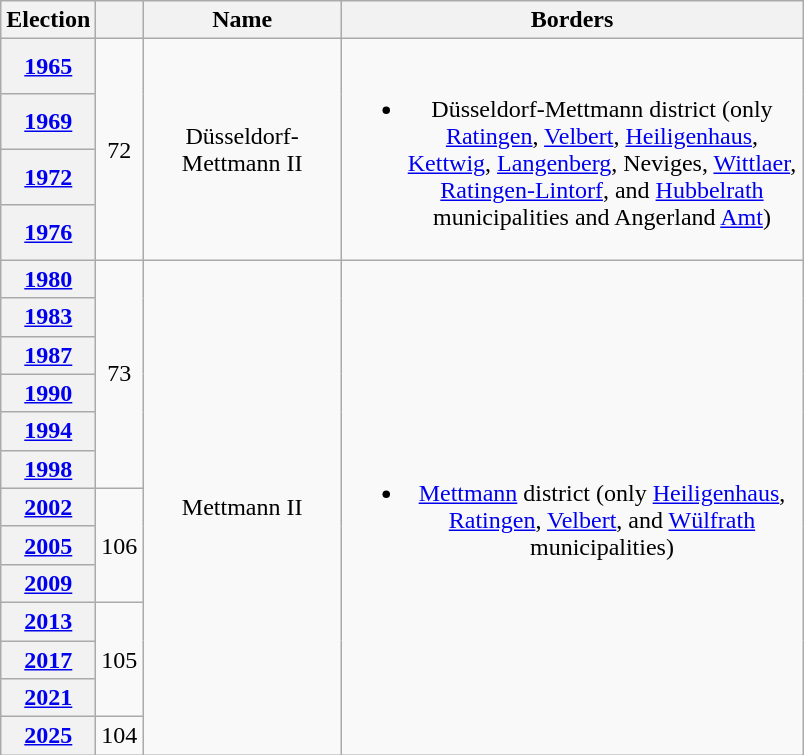<table class=wikitable style="text-align:center">
<tr>
<th>Election</th>
<th></th>
<th width=125px>Name</th>
<th width=300px>Borders</th>
</tr>
<tr>
<th><a href='#'>1965</a></th>
<td rowspan=4>72</td>
<td rowspan=4>Düsseldorf-Mettmann II</td>
<td rowspan=4><br><ul><li>Düsseldorf-Mettmann district (only <a href='#'>Ratingen</a>, <a href='#'>Velbert</a>, <a href='#'>Heiligenhaus</a>, <a href='#'>Kettwig</a>, <a href='#'>Langenberg</a>, Neviges, <a href='#'>Wittlaer</a>, <a href='#'>Ratingen-Lintorf</a>, and <a href='#'>Hubbelrath</a> municipalities and Angerland <a href='#'>Amt</a>)</li></ul></td>
</tr>
<tr>
<th><a href='#'>1969</a></th>
</tr>
<tr>
<th><a href='#'>1972</a></th>
</tr>
<tr>
<th><a href='#'>1976</a></th>
</tr>
<tr>
<th><a href='#'>1980</a></th>
<td rowspan=6>73</td>
<td rowspan=13>Mettmann II</td>
<td rowspan=13><br><ul><li><a href='#'>Mettmann</a> district (only <a href='#'>Heiligenhaus</a>, <a href='#'>Ratingen</a>, <a href='#'>Velbert</a>, and <a href='#'>Wülfrath</a> municipalities)</li></ul></td>
</tr>
<tr>
<th><a href='#'>1983</a></th>
</tr>
<tr>
<th><a href='#'>1987</a></th>
</tr>
<tr>
<th><a href='#'>1990</a></th>
</tr>
<tr>
<th><a href='#'>1994</a></th>
</tr>
<tr>
<th><a href='#'>1998</a></th>
</tr>
<tr>
<th><a href='#'>2002</a></th>
<td rowspan=3>106</td>
</tr>
<tr>
<th><a href='#'>2005</a></th>
</tr>
<tr>
<th><a href='#'>2009</a></th>
</tr>
<tr>
<th><a href='#'>2013</a></th>
<td rowspan=3>105</td>
</tr>
<tr>
<th><a href='#'>2017</a></th>
</tr>
<tr>
<th><a href='#'>2021</a></th>
</tr>
<tr>
<th><a href='#'>2025</a></th>
<td>104</td>
</tr>
</table>
